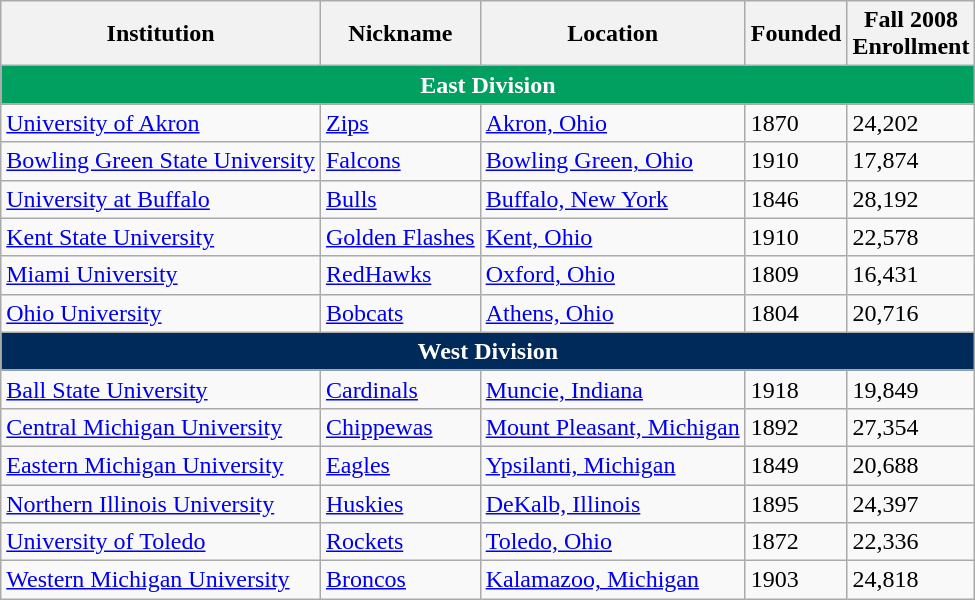<table class="wikitable">
<tr>
<th>Institution</th>
<th>Nickname</th>
<th>Location</th>
<th>Founded</th>
<th>Fall 2008<br>Enrollment</th>
</tr>
<tr>
<th colspan="7" style="background:#01A060; color:white;">East Division</th>
</tr>
<tr>
<td><a href='#'>University of Akron</a></td>
<td><a href='#'>Zips</a></td>
<td><a href='#'>Akron, Ohio</a></td>
<td>1870</td>
<td>24,202</td>
</tr>
<tr>
<td><a href='#'>Bowling Green State University</a></td>
<td><a href='#'>Falcons</a></td>
<td><a href='#'>Bowling Green, Ohio</a></td>
<td>1910</td>
<td>17,874</td>
</tr>
<tr>
<td><a href='#'>University at Buffalo</a></td>
<td><a href='#'>Bulls</a></td>
<td><a href='#'>Buffalo, New York</a></td>
<td>1846</td>
<td>28,192</td>
</tr>
<tr>
<td><a href='#'>Kent State University</a></td>
<td><a href='#'>Golden Flashes</a></td>
<td><a href='#'>Kent, Ohio</a></td>
<td>1910</td>
<td>22,578</td>
</tr>
<tr>
<td><a href='#'>Miami University</a></td>
<td><a href='#'>RedHawks</a></td>
<td><a href='#'>Oxford, Ohio</a></td>
<td>1809</td>
<td>16,431</td>
</tr>
<tr>
<td><a href='#'>Ohio University</a></td>
<td><a href='#'>Bobcats</a></td>
<td><a href='#'>Athens, Ohio</a></td>
<td>1804</td>
<td>20,716</td>
</tr>
<tr>
<th colspan="7" style="background:#002A5A; color:white;">West Division</th>
</tr>
<tr>
<td><a href='#'>Ball State University</a></td>
<td><a href='#'>Cardinals</a></td>
<td><a href='#'>Muncie, Indiana</a></td>
<td>1918</td>
<td>19,849</td>
</tr>
<tr>
<td><a href='#'>Central Michigan University</a></td>
<td><a href='#'>Chippewas</a></td>
<td><a href='#'>Mount Pleasant, Michigan</a></td>
<td>1892</td>
<td>27,354</td>
</tr>
<tr>
<td><a href='#'>Eastern Michigan University</a></td>
<td><a href='#'>Eagles</a></td>
<td><a href='#'>Ypsilanti, Michigan</a></td>
<td>1849</td>
<td>20,688</td>
</tr>
<tr>
<td><a href='#'>Northern Illinois University</a></td>
<td><a href='#'>Huskies</a></td>
<td><a href='#'>DeKalb, Illinois</a></td>
<td>1895</td>
<td>24,397</td>
</tr>
<tr>
<td><a href='#'>University of Toledo</a></td>
<td><a href='#'>Rockets</a></td>
<td><a href='#'>Toledo, Ohio</a></td>
<td>1872</td>
<td>22,336</td>
</tr>
<tr>
<td><a href='#'>Western Michigan University</a></td>
<td><a href='#'>Broncos</a></td>
<td><a href='#'>Kalamazoo, Michigan</a></td>
<td>1903</td>
<td>24,818</td>
</tr>
</table>
